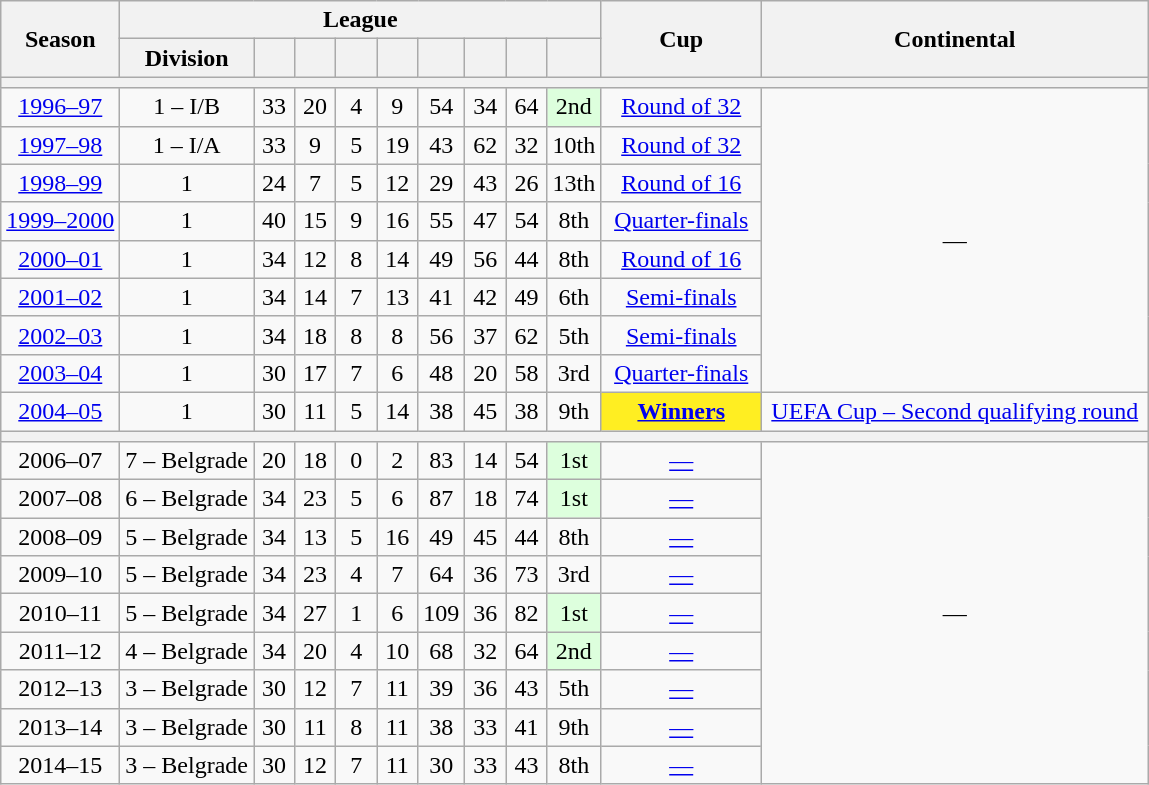<table class="wikitable sortable" style="text-align:center">
<tr>
<th rowspan="2">Season</th>
<th colspan="9">League</th>
<th rowspan="2" width="100">Cup</th>
<th rowspan="2" width="250">Continental</th>
</tr>
<tr>
<th>Division</th>
<th width="20"></th>
<th width="20"></th>
<th width="20"></th>
<th width="20"></th>
<th width="20"></th>
<th width="20"></th>
<th width="20"></th>
<th width="20"></th>
</tr>
<tr>
<th colspan="12"></th>
</tr>
<tr>
<td><a href='#'>1996–97</a></td>
<td>1 – I/B</td>
<td>33</td>
<td>20</td>
<td>4</td>
<td>9</td>
<td>54</td>
<td>34</td>
<td>64</td>
<td style="background-color:#DFD">2nd</td>
<td><a href='#'>Round of 32</a></td>
<td rowspan="8">—</td>
</tr>
<tr>
<td><a href='#'>1997–98</a></td>
<td>1 – I/A</td>
<td>33</td>
<td>9</td>
<td>5</td>
<td>19</td>
<td>43</td>
<td>62</td>
<td>32</td>
<td>10th</td>
<td><a href='#'>Round of 32</a></td>
</tr>
<tr>
<td><a href='#'>1998–99</a></td>
<td>1</td>
<td>24</td>
<td>7</td>
<td>5</td>
<td>12</td>
<td>29</td>
<td>43</td>
<td>26</td>
<td>13th</td>
<td><a href='#'>Round of 16</a></td>
</tr>
<tr>
<td><a href='#'>1999–2000</a></td>
<td>1</td>
<td>40</td>
<td>15</td>
<td>9</td>
<td>16</td>
<td>55</td>
<td>47</td>
<td>54</td>
<td>8th</td>
<td><a href='#'>Quarter-finals</a></td>
</tr>
<tr>
<td><a href='#'>2000–01</a></td>
<td>1</td>
<td>34</td>
<td>12</td>
<td>8</td>
<td>14</td>
<td>49</td>
<td>56</td>
<td>44</td>
<td>8th</td>
<td><a href='#'>Round of 16</a></td>
</tr>
<tr>
<td><a href='#'>2001–02</a></td>
<td>1</td>
<td>34</td>
<td>14</td>
<td>7</td>
<td>13</td>
<td>41</td>
<td>42</td>
<td>49</td>
<td>6th</td>
<td><a href='#'>Semi-finals</a></td>
</tr>
<tr>
<td><a href='#'>2002–03</a></td>
<td>1</td>
<td>34</td>
<td>18</td>
<td>8</td>
<td>8</td>
<td>56</td>
<td>37</td>
<td>62</td>
<td>5th</td>
<td><a href='#'>Semi-finals</a></td>
</tr>
<tr>
<td><a href='#'>2003–04</a></td>
<td>1</td>
<td>30</td>
<td>17</td>
<td>7</td>
<td>6</td>
<td>48</td>
<td>20</td>
<td>58</td>
<td>3rd</td>
<td><a href='#'>Quarter-finals</a></td>
</tr>
<tr>
<td><a href='#'>2004–05</a></td>
<td>1</td>
<td>30</td>
<td>11</td>
<td>5</td>
<td>14</td>
<td>38</td>
<td>45</td>
<td>38</td>
<td>9th</td>
<td style="background-color:#FE2"><strong><a href='#'>Winners</a></strong></td>
<td><a href='#'>UEFA Cup – Second qualifying round</a></td>
</tr>
<tr>
<th colspan="12"></th>
</tr>
<tr>
<td>2006–07</td>
<td>7 – Belgrade</td>
<td>20</td>
<td>18</td>
<td>0</td>
<td>2</td>
<td>83</td>
<td>14</td>
<td>54</td>
<td style="background-color:#DFD">1st</td>
<td><a href='#'>—</a></td>
<td rowspan="9">—</td>
</tr>
<tr>
<td>2007–08</td>
<td>6 – Belgrade</td>
<td>34</td>
<td>23</td>
<td>5</td>
<td>6</td>
<td>87</td>
<td>18</td>
<td>74</td>
<td style="background-color:#DFD">1st</td>
<td><a href='#'>—</a></td>
</tr>
<tr>
<td>2008–09</td>
<td>5 – Belgrade</td>
<td>34</td>
<td>13</td>
<td>5</td>
<td>16</td>
<td>49</td>
<td>45</td>
<td>44</td>
<td>8th</td>
<td><a href='#'>—</a></td>
</tr>
<tr>
<td>2009–10</td>
<td>5 – Belgrade</td>
<td>34</td>
<td>23</td>
<td>4</td>
<td>7</td>
<td>64</td>
<td>36</td>
<td>73</td>
<td>3rd</td>
<td><a href='#'>—</a></td>
</tr>
<tr>
<td>2010–11</td>
<td>5 – Belgrade</td>
<td>34</td>
<td>27</td>
<td>1</td>
<td>6</td>
<td>109</td>
<td>36</td>
<td>82</td>
<td style="background-color:#DFD">1st</td>
<td><a href='#'>—</a></td>
</tr>
<tr>
<td>2011–12</td>
<td>4 – Belgrade</td>
<td>34</td>
<td>20</td>
<td>4</td>
<td>10</td>
<td>68</td>
<td>32</td>
<td>64</td>
<td style="background-color:#DFD">2nd</td>
<td><a href='#'>—</a></td>
</tr>
<tr>
<td>2012–13</td>
<td>3 – Belgrade</td>
<td>30</td>
<td>12</td>
<td>7</td>
<td>11</td>
<td>39</td>
<td>36</td>
<td>43</td>
<td>5th</td>
<td><a href='#'>—</a></td>
</tr>
<tr>
<td>2013–14</td>
<td>3 – Belgrade</td>
<td>30</td>
<td>11</td>
<td>8</td>
<td>11</td>
<td>38</td>
<td>33</td>
<td>41</td>
<td>9th</td>
<td><a href='#'>—</a></td>
</tr>
<tr>
<td>2014–15</td>
<td>3 – Belgrade</td>
<td>30</td>
<td>12</td>
<td>7</td>
<td>11</td>
<td>30</td>
<td>33</td>
<td>43</td>
<td>8th</td>
<td><a href='#'>—</a></td>
</tr>
</table>
